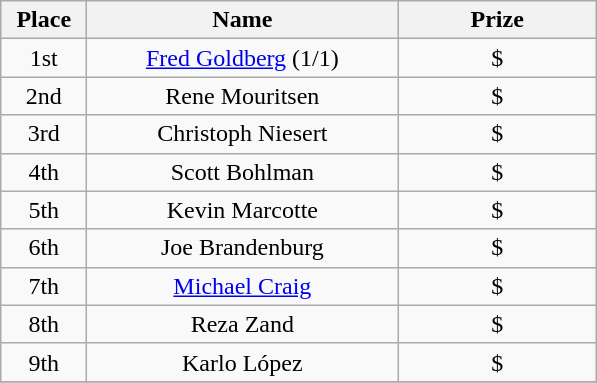<table class="wikitable" style="text-align:center">
<tr>
<th width="50">Place</th>
<th width="200">Name</th>
<th width="125">Prize</th>
</tr>
<tr>
<td>1st</td>
<td><a href='#'>Fred Goldberg</a> (1/1)</td>
<td>$</td>
</tr>
<tr>
<td>2nd</td>
<td>Rene Mouritsen</td>
<td>$</td>
</tr>
<tr>
<td>3rd</td>
<td>Christoph Niesert</td>
<td>$</td>
</tr>
<tr>
<td>4th</td>
<td>Scott Bohlman</td>
<td>$</td>
</tr>
<tr>
<td>5th</td>
<td>Kevin Marcotte</td>
<td>$</td>
</tr>
<tr>
<td>6th</td>
<td>Joe Brandenburg</td>
<td>$</td>
</tr>
<tr>
<td>7th</td>
<td><a href='#'>Michael Craig</a></td>
<td>$</td>
</tr>
<tr>
<td>8th</td>
<td>Reza Zand</td>
<td>$</td>
</tr>
<tr>
<td>9th</td>
<td>Karlo López</td>
<td>$</td>
</tr>
<tr>
</tr>
</table>
